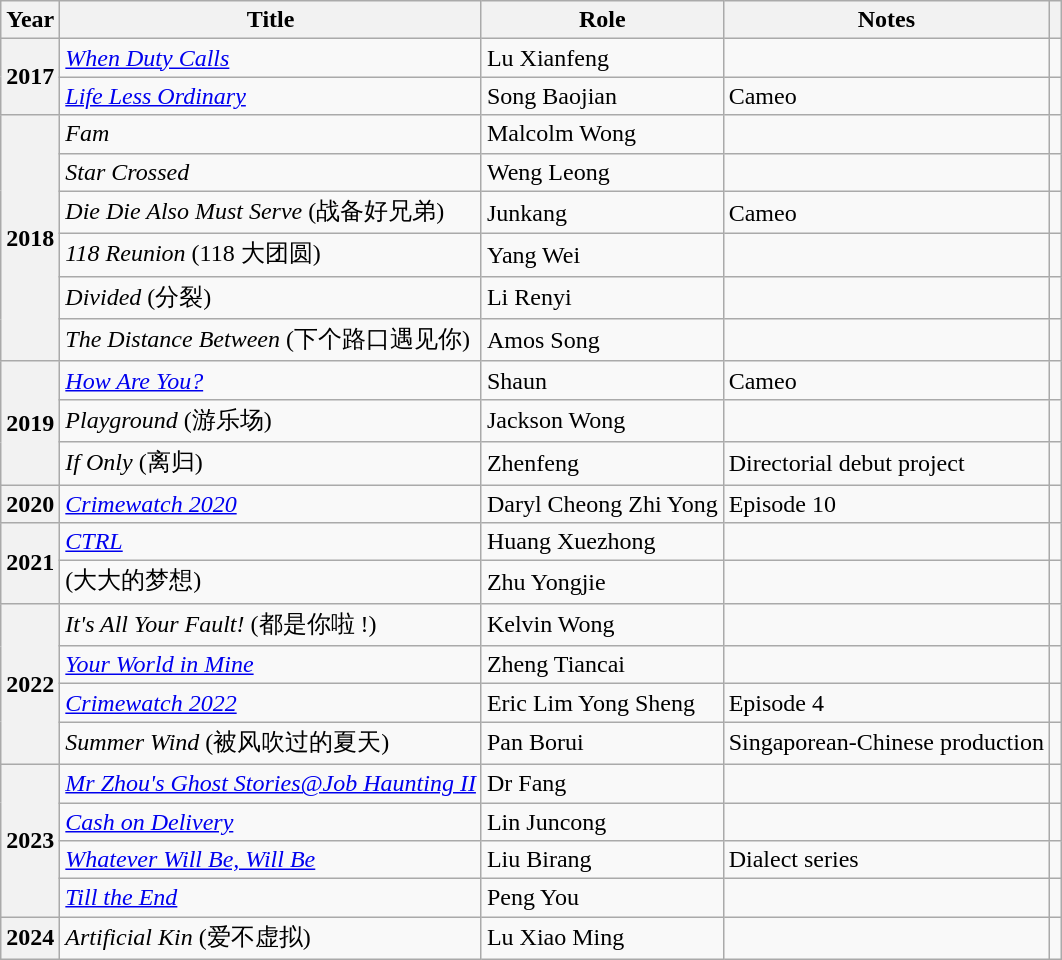<table class="wikitable sortable plainrowheaders">
<tr>
<th scope="col">Year</th>
<th scope="col">Title</th>
<th scope="col">Role</th>
<th scope="col" class="unsortable">Notes</th>
<th scope="col" class="unsortable"></th>
</tr>
<tr>
<th scope="row" rowspan="2">2017</th>
<td><em><a href='#'>When Duty Calls</a></em></td>
<td>Lu Xianfeng</td>
<td></td>
<td></td>
</tr>
<tr>
<td><em><a href='#'>Life Less Ordinary</a></em></td>
<td>Song Baojian</td>
<td>Cameo</td>
<td></td>
</tr>
<tr>
<th scope="row" rowspan="6">2018</th>
<td><em>Fam</em></td>
<td>Malcolm Wong</td>
<td></td>
<td></td>
</tr>
<tr>
<td><em>Star Crossed</em></td>
<td>Weng Leong</td>
<td></td>
<td></td>
</tr>
<tr>
<td><em>Die Die Also Must Serve</em> (战备好兄弟)</td>
<td>Junkang</td>
<td>Cameo</td>
<td></td>
</tr>
<tr>
<td><em>118 Reunion</em> (118 大团圆)</td>
<td>Yang Wei</td>
<td></td>
<td></td>
</tr>
<tr>
<td><em>Divided</em> (分裂)</td>
<td>Li Renyi</td>
<td></td>
<td></td>
</tr>
<tr>
<td><em>The Distance Between</em> (下个路口遇见你)</td>
<td>Amos Song</td>
<td></td>
<td></td>
</tr>
<tr>
<th scope="row" rowspan="3">2019</th>
<td><em><a href='#'>How Are You?</a></em></td>
<td>Shaun</td>
<td>Cameo</td>
<td></td>
</tr>
<tr>
<td><em>Playground</em> (游乐场)</td>
<td>Jackson Wong</td>
<td></td>
<td></td>
</tr>
<tr>
<td><em>If Only</em> (离归)</td>
<td>Zhenfeng</td>
<td>Directorial debut project</td>
<td></td>
</tr>
<tr>
<th scope="row">2020</th>
<td><em><a href='#'>Crimewatch 2020</a></em></td>
<td>Daryl Cheong Zhi Yong</td>
<td>Episode 10</td>
<td></td>
</tr>
<tr>
<th scope="row" rowspan="2">2021</th>
<td><em><a href='#'>CTRL</a></em></td>
<td>Huang Xuezhong</td>
<td></td>
<td></td>
</tr>
<tr>
<td><em></em> (大大的梦想)</td>
<td>Zhu Yongjie</td>
<td></td>
<td></td>
</tr>
<tr>
<th scope="row" rowspan="4">2022</th>
<td><em>It's All Your Fault!</em> (都是你啦 !)</td>
<td>Kelvin Wong</td>
<td></td>
<td></td>
</tr>
<tr>
<td><em><a href='#'>Your World in Mine</a></em></td>
<td>Zheng Tiancai</td>
<td></td>
<td></td>
</tr>
<tr>
<td><em><a href='#'>Crimewatch 2022</a></em></td>
<td>Eric Lim Yong Sheng</td>
<td>Episode 4</td>
<td></td>
</tr>
<tr>
<td><em>Summer Wind</em> (被风吹过的夏天)</td>
<td>Pan Borui</td>
<td>Singaporean-Chinese production</td>
<td></td>
</tr>
<tr>
<th scope="row" rowspan="4">2023</th>
<td><em><a href='#'>Mr Zhou's Ghost Stories@Job Haunting II</a></em></td>
<td>Dr Fang</td>
<td></td>
<td></td>
</tr>
<tr>
<td><em><a href='#'>Cash on Delivery</a></em></td>
<td>Lin Juncong</td>
<td></td>
<td></td>
</tr>
<tr>
<td><em><a href='#'>Whatever Will Be, Will Be</a></em></td>
<td>Liu Birang</td>
<td>Dialect series</td>
<td></td>
</tr>
<tr>
<td><em><a href='#'>Till the End</a></em></td>
<td>Peng You</td>
<td></td>
<td></td>
</tr>
<tr>
<th scope="row" rowspan="4">2024</th>
<td><em>Artificial Kin</em> (爱不虚拟)</td>
<td>Lu Xiao Ming</td>
<td></td>
<td></td>
</tr>
</table>
